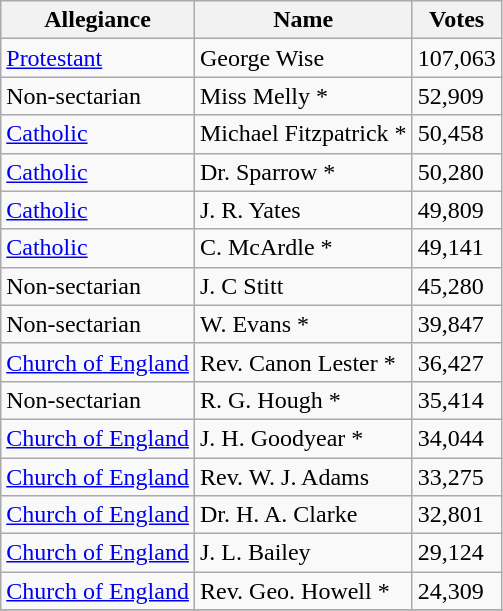<table class="wikitable">
<tr>
<th>Allegiance</th>
<th>Name</th>
<th>Votes</th>
</tr>
<tr>
<td><a href='#'>Protestant</a></td>
<td>George Wise</td>
<td>107,063</td>
</tr>
<tr>
<td>Non-sectarian</td>
<td>Miss Melly *</td>
<td>52,909</td>
</tr>
<tr>
<td><a href='#'>Catholic</a></td>
<td>Michael Fitzpatrick *</td>
<td>50,458</td>
</tr>
<tr>
<td><a href='#'>Catholic</a></td>
<td>Dr. Sparrow *</td>
<td>50,280</td>
</tr>
<tr>
<td><a href='#'>Catholic</a></td>
<td>J. R. Yates</td>
<td>49,809</td>
</tr>
<tr>
<td><a href='#'>Catholic</a></td>
<td>C. McArdle *</td>
<td>49,141</td>
</tr>
<tr>
<td>Non-sectarian</td>
<td>J. C Stitt</td>
<td>45,280</td>
</tr>
<tr>
<td>Non-sectarian</td>
<td>W. Evans *</td>
<td>39,847</td>
</tr>
<tr>
<td><a href='#'>Church of England</a></td>
<td>Rev. Canon Lester *</td>
<td>36,427</td>
</tr>
<tr>
<td>Non-sectarian</td>
<td>R. G. Hough *</td>
<td>35,414</td>
</tr>
<tr>
<td><a href='#'>Church of England</a></td>
<td>J. H. Goodyear *</td>
<td>34,044</td>
</tr>
<tr>
<td><a href='#'>Church of England</a></td>
<td>Rev. W. J. Adams</td>
<td>33,275</td>
</tr>
<tr>
<td><a href='#'>Church of England</a></td>
<td>Dr. H. A. Clarke</td>
<td>32,801</td>
</tr>
<tr>
<td><a href='#'>Church of England</a></td>
<td>J. L. Bailey</td>
<td>29,124</td>
</tr>
<tr>
<td><a href='#'>Church of England</a></td>
<td>Rev. Geo. Howell *</td>
<td>24,309</td>
</tr>
<tr>
</tr>
</table>
